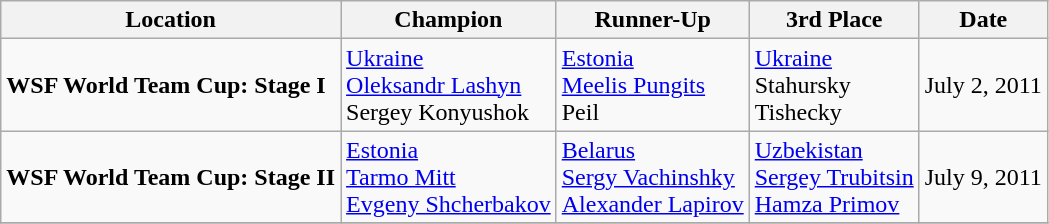<table class="wikitable">
<tr>
<th>Location</th>
<th>Champion</th>
<th>Runner-Up</th>
<th>3rd Place</th>
<th>Date</th>
</tr>
<tr>
<td><strong>WSF World Team Cup: Stage I</strong></td>
<td> <a href='#'>Ukraine</a><br><a href='#'>Oleksandr Lashyn</a><br>Sergey Konyushok</td>
<td> <a href='#'>Estonia</a><br><a href='#'>Meelis Pungits</a><br>Peil</td>
<td> <a href='#'>Ukraine</a><br>Stahursky<br>Tishecky</td>
<td>July 2, 2011</td>
</tr>
<tr>
<td><strong>WSF World Team Cup: Stage II</strong></td>
<td> <a href='#'>Estonia</a><br><a href='#'>Tarmo Mitt</a><br><a href='#'>Evgeny Shcherbakov</a></td>
<td> <a href='#'>Belarus</a><br><a href='#'>Sergy Vachinshky</a><br><a href='#'>Alexander Lapirov</a></td>
<td> <a href='#'>Uzbekistan</a><br><a href='#'>Sergey Trubitsin</a><br><a href='#'>Hamza Primov</a></td>
<td>July 9, 2011</td>
</tr>
<tr>
</tr>
</table>
